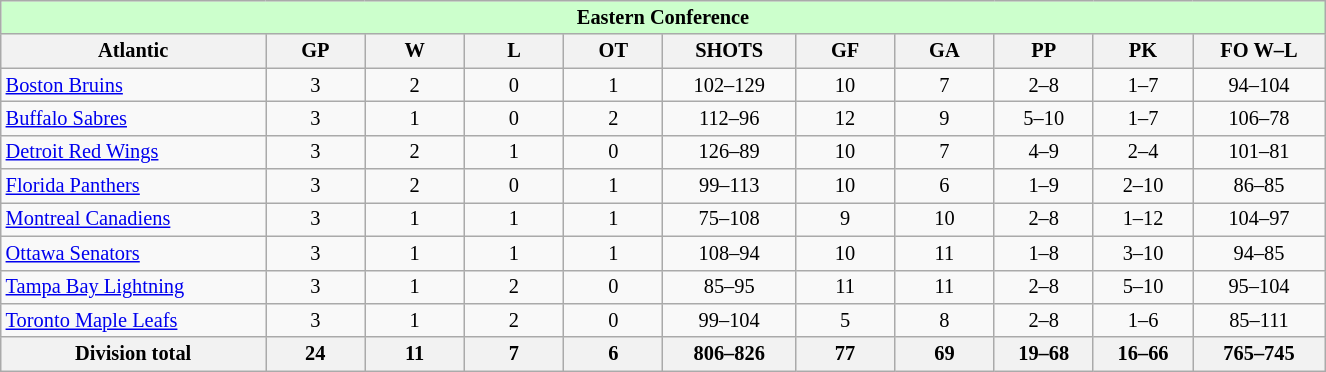<table class="wikitable" style="text-align:center; width:65em; font-size:85%;">
<tr style="background:#cfc; font-weight:bold;">
<td colspan=11>Eastern Conference</td>
</tr>
<tr>
<th width="20%">Atlantic</th>
<th width="7.5%">GP</th>
<th width="7.5%">W</th>
<th width="7.5%">L</th>
<th width="7.5%">OT</th>
<th width="10%">SHOTS</th>
<th width="7.5%">GF</th>
<th width="7.5%">GA</th>
<th width="7.5%">PP</th>
<th width="7.5%">PK</th>
<th width="10%">FO W–L</th>
</tr>
<tr>
<td align=left><a href='#'>Boston Bruins</a></td>
<td>3</td>
<td>2</td>
<td>0</td>
<td>1</td>
<td>102–129</td>
<td>10</td>
<td>7</td>
<td>2–8</td>
<td>1–7</td>
<td>94–104</td>
</tr>
<tr>
<td align=left><a href='#'>Buffalo Sabres</a></td>
<td>3</td>
<td>1</td>
<td>0</td>
<td>2</td>
<td>112–96</td>
<td>12</td>
<td>9</td>
<td>5–10</td>
<td>1–7</td>
<td>106–78</td>
</tr>
<tr>
<td align=left><a href='#'>Detroit Red Wings</a></td>
<td>3</td>
<td>2</td>
<td>1</td>
<td>0</td>
<td>126–89</td>
<td>10</td>
<td>7</td>
<td>4–9</td>
<td>2–4</td>
<td>101–81</td>
</tr>
<tr>
<td align=left><a href='#'>Florida Panthers</a></td>
<td>3</td>
<td>2</td>
<td>0</td>
<td>1</td>
<td>99–113</td>
<td>10</td>
<td>6</td>
<td>1–9</td>
<td>2–10</td>
<td>86–85</td>
</tr>
<tr>
<td align=left><a href='#'>Montreal Canadiens</a></td>
<td>3</td>
<td>1</td>
<td>1</td>
<td>1</td>
<td>75–108</td>
<td>9</td>
<td>10</td>
<td>2–8</td>
<td>1–12</td>
<td>104–97</td>
</tr>
<tr>
<td align=left><a href='#'>Ottawa Senators</a></td>
<td>3</td>
<td>1</td>
<td>1</td>
<td>1</td>
<td>108–94</td>
<td>10</td>
<td>11</td>
<td>1–8</td>
<td>3–10</td>
<td>94–85</td>
</tr>
<tr>
<td align=left><a href='#'>Tampa Bay Lightning</a></td>
<td>3</td>
<td>1</td>
<td>2</td>
<td>0</td>
<td>85–95</td>
<td>11</td>
<td>11</td>
<td>2–8</td>
<td>5–10</td>
<td>95–104</td>
</tr>
<tr>
<td align=left><a href='#'>Toronto Maple Leafs</a></td>
<td>3</td>
<td>1</td>
<td>2</td>
<td>0</td>
<td>99–104</td>
<td>5</td>
<td>8</td>
<td>2–8</td>
<td>1–6</td>
<td>85–111</td>
</tr>
<tr>
<th>Division total</th>
<th>24</th>
<th>11</th>
<th>7</th>
<th>6</th>
<th>806–826</th>
<th>77</th>
<th>69</th>
<th>19–68</th>
<th>16–66</th>
<th>765–745</th>
</tr>
</table>
